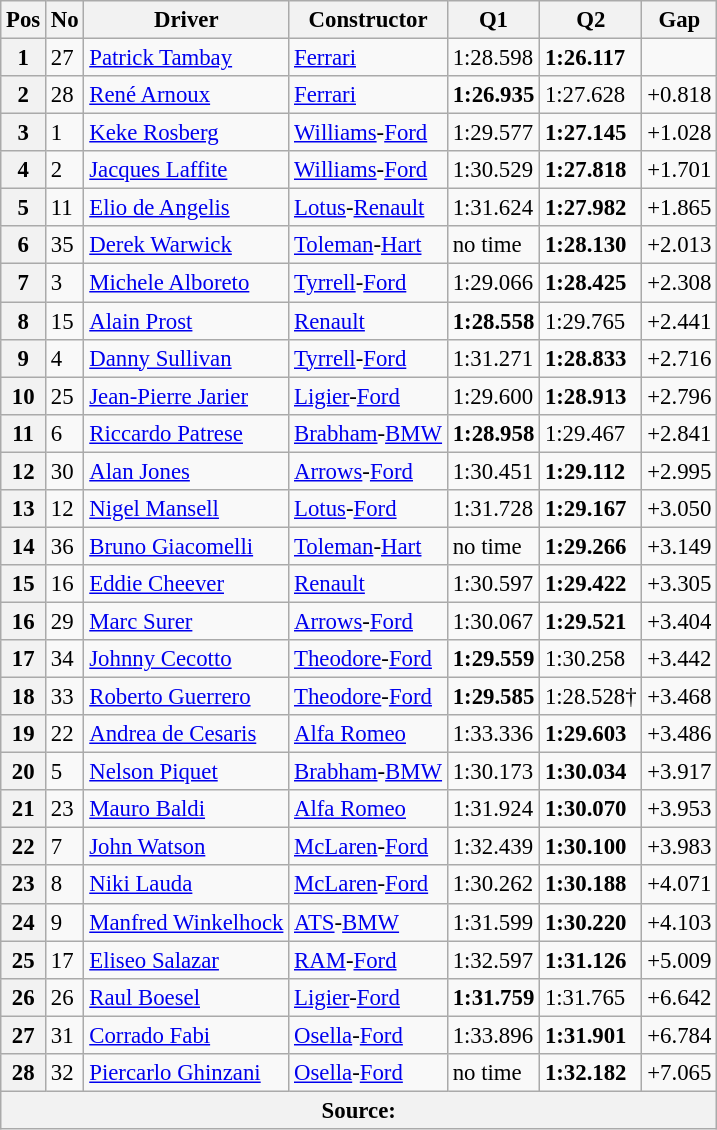<table class="wikitable sortable" style="font-size: 95%">
<tr>
<th>Pos</th>
<th>No</th>
<th>Driver</th>
<th>Constructor</th>
<th>Q1</th>
<th>Q2</th>
<th>Gap</th>
</tr>
<tr>
<th>1</th>
<td>27</td>
<td> <a href='#'>Patrick Tambay</a></td>
<td><a href='#'>Ferrari</a></td>
<td>1:28.598</td>
<td><strong>1:26.117</strong></td>
<td></td>
</tr>
<tr>
<th>2</th>
<td>28</td>
<td> <a href='#'>René Arnoux</a></td>
<td><a href='#'>Ferrari</a></td>
<td><strong>1:26.935</strong></td>
<td>1:27.628</td>
<td>+0.818</td>
</tr>
<tr>
<th>3</th>
<td>1</td>
<td> <a href='#'>Keke Rosberg</a></td>
<td><a href='#'>Williams</a>-<a href='#'>Ford</a></td>
<td>1:29.577</td>
<td><strong>1:27.145</strong></td>
<td>+1.028</td>
</tr>
<tr>
<th>4</th>
<td>2</td>
<td> <a href='#'>Jacques Laffite</a></td>
<td><a href='#'>Williams</a>-<a href='#'>Ford</a></td>
<td>1:30.529</td>
<td><strong>1:27.818</strong></td>
<td>+1.701</td>
</tr>
<tr>
<th>5</th>
<td>11</td>
<td> <a href='#'>Elio de Angelis</a></td>
<td><a href='#'>Lotus</a>-<a href='#'>Renault</a></td>
<td>1:31.624</td>
<td><strong>1:27.982</strong></td>
<td>+1.865</td>
</tr>
<tr>
<th>6</th>
<td>35</td>
<td> <a href='#'>Derek Warwick</a></td>
<td><a href='#'>Toleman</a>-<a href='#'>Hart</a></td>
<td>no time</td>
<td><strong>1:28.130</strong></td>
<td>+2.013</td>
</tr>
<tr>
<th>7</th>
<td>3</td>
<td> <a href='#'>Michele Alboreto</a></td>
<td><a href='#'>Tyrrell</a>-<a href='#'>Ford</a></td>
<td>1:29.066</td>
<td><strong>1:28.425</strong></td>
<td>+2.308</td>
</tr>
<tr>
<th>8</th>
<td>15</td>
<td> <a href='#'>Alain Prost</a></td>
<td><a href='#'>Renault</a></td>
<td><strong>1:28.558</strong></td>
<td>1:29.765</td>
<td>+2.441</td>
</tr>
<tr>
<th>9</th>
<td>4</td>
<td> <a href='#'>Danny Sullivan</a></td>
<td><a href='#'>Tyrrell</a>-<a href='#'>Ford</a></td>
<td>1:31.271</td>
<td><strong>1:28.833</strong></td>
<td>+2.716</td>
</tr>
<tr>
<th>10</th>
<td>25</td>
<td> <a href='#'>Jean-Pierre Jarier</a></td>
<td><a href='#'>Ligier</a>-<a href='#'>Ford</a></td>
<td>1:29.600</td>
<td><strong>1:28.913</strong></td>
<td>+2.796</td>
</tr>
<tr>
<th>11</th>
<td>6</td>
<td> <a href='#'>Riccardo Patrese</a></td>
<td><a href='#'>Brabham</a>-<a href='#'>BMW</a></td>
<td><strong>1:28.958</strong></td>
<td>1:29.467</td>
<td>+2.841</td>
</tr>
<tr>
<th>12</th>
<td>30</td>
<td> <a href='#'>Alan Jones</a></td>
<td><a href='#'>Arrows</a>-<a href='#'>Ford</a></td>
<td>1:30.451</td>
<td><strong>1:29.112</strong></td>
<td>+2.995</td>
</tr>
<tr>
<th>13</th>
<td>12</td>
<td> <a href='#'>Nigel Mansell</a></td>
<td><a href='#'>Lotus</a>-<a href='#'>Ford</a></td>
<td>1:31.728</td>
<td><strong>1:29.167</strong></td>
<td>+3.050</td>
</tr>
<tr>
<th>14</th>
<td>36</td>
<td> <a href='#'>Bruno Giacomelli</a></td>
<td><a href='#'>Toleman</a>-<a href='#'>Hart</a></td>
<td>no time</td>
<td><strong>1:29.266</strong></td>
<td>+3.149</td>
</tr>
<tr>
<th>15</th>
<td>16</td>
<td> <a href='#'>Eddie Cheever</a></td>
<td><a href='#'>Renault</a></td>
<td>1:30.597</td>
<td><strong>1:29.422</strong></td>
<td>+3.305</td>
</tr>
<tr>
<th>16</th>
<td>29</td>
<td> <a href='#'>Marc Surer</a></td>
<td><a href='#'>Arrows</a>-<a href='#'>Ford</a></td>
<td>1:30.067</td>
<td><strong>1:29.521</strong></td>
<td>+3.404</td>
</tr>
<tr>
<th>17</th>
<td>34</td>
<td> <a href='#'>Johnny Cecotto</a></td>
<td><a href='#'>Theodore</a>-<a href='#'>Ford</a></td>
<td><strong>1:29.559</strong></td>
<td>1:30.258</td>
<td>+3.442</td>
</tr>
<tr>
<th>18</th>
<td>33</td>
<td> <a href='#'>Roberto Guerrero</a></td>
<td><a href='#'>Theodore</a>-<a href='#'>Ford</a></td>
<td><strong>1:29.585</strong></td>
<td>1:28.528†</td>
<td>+3.468</td>
</tr>
<tr>
<th>19</th>
<td>22</td>
<td> <a href='#'>Andrea de Cesaris</a></td>
<td><a href='#'>Alfa Romeo</a></td>
<td>1:33.336</td>
<td><strong>1:29.603</strong></td>
<td>+3.486</td>
</tr>
<tr>
<th>20</th>
<td>5</td>
<td> <a href='#'>Nelson Piquet</a></td>
<td><a href='#'>Brabham</a>-<a href='#'>BMW</a></td>
<td>1:30.173</td>
<td><strong>1:30.034</strong></td>
<td>+3.917</td>
</tr>
<tr>
<th>21</th>
<td>23</td>
<td> <a href='#'>Mauro Baldi</a></td>
<td><a href='#'>Alfa Romeo</a></td>
<td>1:31.924</td>
<td><strong>1:30.070</strong></td>
<td>+3.953</td>
</tr>
<tr>
<th>22</th>
<td>7</td>
<td> <a href='#'>John Watson</a></td>
<td><a href='#'>McLaren</a>-<a href='#'>Ford</a></td>
<td>1:32.439</td>
<td><strong>1:30.100</strong></td>
<td>+3.983</td>
</tr>
<tr>
<th>23</th>
<td>8</td>
<td> <a href='#'>Niki Lauda</a></td>
<td><a href='#'>McLaren</a>-<a href='#'>Ford</a></td>
<td>1:30.262</td>
<td><strong>1:30.188</strong></td>
<td>+4.071</td>
</tr>
<tr>
<th>24</th>
<td>9</td>
<td> <a href='#'>Manfred Winkelhock</a></td>
<td><a href='#'>ATS</a>-<a href='#'>BMW</a></td>
<td>1:31.599</td>
<td><strong>1:30.220</strong></td>
<td>+4.103</td>
</tr>
<tr>
<th>25</th>
<td>17</td>
<td> <a href='#'>Eliseo Salazar</a></td>
<td><a href='#'>RAM</a>-<a href='#'>Ford</a></td>
<td>1:32.597</td>
<td><strong>1:31.126</strong></td>
<td>+5.009</td>
</tr>
<tr>
<th>26</th>
<td>26</td>
<td> <a href='#'>Raul Boesel</a></td>
<td><a href='#'>Ligier</a>-<a href='#'>Ford</a></td>
<td><strong>1:31.759</strong></td>
<td>1:31.765</td>
<td>+6.642</td>
</tr>
<tr>
<th>27</th>
<td>31</td>
<td> <a href='#'>Corrado Fabi</a></td>
<td><a href='#'>Osella</a>-<a href='#'>Ford</a></td>
<td>1:33.896</td>
<td><strong>1:31.901</strong></td>
<td>+6.784</td>
</tr>
<tr>
<th>28</th>
<td>32</td>
<td> <a href='#'>Piercarlo Ghinzani</a></td>
<td><a href='#'>Osella</a>-<a href='#'>Ford</a></td>
<td>no time</td>
<td><strong>1:32.182</strong></td>
<td>+7.065</td>
</tr>
<tr>
<th colspan="7" style="text-align: center">Source: </th>
</tr>
</table>
